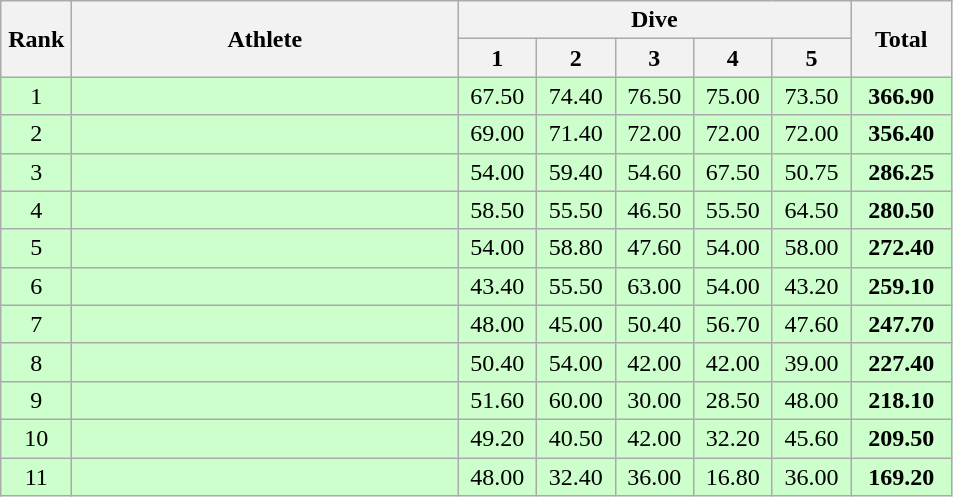<table class=wikitable style="text-align:center">
<tr>
<th rowspan="2" width=40>Rank</th>
<th rowspan="2" width=250>Athlete</th>
<th colspan="5">Dive</th>
<th rowspan="2" width=60>Total</th>
</tr>
<tr>
<th width=45>1</th>
<th width=45>2</th>
<th width=45>3</th>
<th width=45>4</th>
<th width=45>5</th>
</tr>
<tr bgcolor="ccffcc">
<td>1</td>
<td align=left></td>
<td>67.50</td>
<td>74.40</td>
<td>76.50</td>
<td>75.00</td>
<td>73.50</td>
<td><strong>366.90</strong></td>
</tr>
<tr bgcolor="ccffcc">
<td>2</td>
<td align=left></td>
<td>69.00</td>
<td>71.40</td>
<td>72.00</td>
<td>72.00</td>
<td>72.00</td>
<td><strong>356.40</strong></td>
</tr>
<tr bgcolor="ccffcc">
<td>3</td>
<td align=left></td>
<td>54.00</td>
<td>59.40</td>
<td>54.60</td>
<td>67.50</td>
<td>50.75</td>
<td><strong>286.25</strong></td>
</tr>
<tr bgcolor="ccffcc">
<td>4</td>
<td align=left></td>
<td>58.50</td>
<td>55.50</td>
<td>46.50</td>
<td>55.50</td>
<td>64.50</td>
<td><strong>280.50</strong></td>
</tr>
<tr bgcolor="ccffcc">
<td>5</td>
<td align=left></td>
<td>54.00</td>
<td>58.80</td>
<td>47.60</td>
<td>54.00</td>
<td>58.00</td>
<td><strong>272.40</strong></td>
</tr>
<tr bgcolor="ccffcc">
<td>6</td>
<td align=left></td>
<td>43.40</td>
<td>55.50</td>
<td>63.00</td>
<td>54.00</td>
<td>43.20</td>
<td><strong>259.10</strong></td>
</tr>
<tr bgcolor="ccffcc">
<td>7</td>
<td align=left></td>
<td>48.00</td>
<td>45.00</td>
<td>50.40</td>
<td>56.70</td>
<td>47.60</td>
<td><strong>247.70</strong></td>
</tr>
<tr bgcolor="ccffcc">
<td>8</td>
<td align=left></td>
<td>50.40</td>
<td>54.00</td>
<td>42.00</td>
<td>42.00</td>
<td>39.00</td>
<td><strong>227.40</strong></td>
</tr>
<tr bgcolor="ccffcc">
<td>9</td>
<td align=left></td>
<td>51.60</td>
<td>60.00</td>
<td>30.00</td>
<td>28.50</td>
<td>48.00</td>
<td><strong>218.10</strong></td>
</tr>
<tr bgcolor="ccffcc">
<td>10</td>
<td align=left></td>
<td>49.20</td>
<td>40.50</td>
<td>42.00</td>
<td>32.20</td>
<td>45.60</td>
<td><strong>209.50</strong></td>
</tr>
<tr bgcolor="ccffcc">
<td>11</td>
<td align=left></td>
<td>48.00</td>
<td>32.40</td>
<td>36.00</td>
<td>16.80</td>
<td>36.00</td>
<td><strong>169.20</strong></td>
</tr>
</table>
